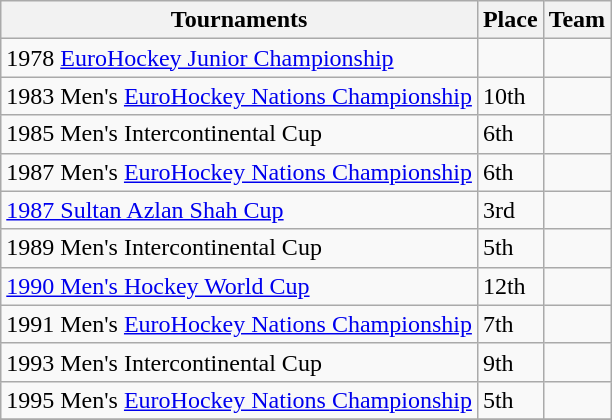<table class="wikitable collapsible">
<tr>
<th>Tournaments</th>
<th>Place</th>
<th>Team</th>
</tr>
<tr>
<td>1978 <a href='#'>EuroHockey Junior Championship</a></td>
<td></td>
<td></td>
</tr>
<tr>
<td>1983 Men's <a href='#'>EuroHockey Nations Championship</a></td>
<td>10th</td>
<td></td>
</tr>
<tr>
<td>1985 Men's Intercontinental Cup</td>
<td>6th</td>
<td></td>
</tr>
<tr>
<td>1987 Men's <a href='#'>EuroHockey Nations Championship</a></td>
<td>6th</td>
<td></td>
</tr>
<tr>
<td><a href='#'>1987 Sultan Azlan Shah Cup</a></td>
<td>3rd</td>
<td></td>
</tr>
<tr>
<td>1989 Men's Intercontinental Cup</td>
<td>5th</td>
<td></td>
</tr>
<tr>
<td><a href='#'>1990 Men's Hockey World Cup</a></td>
<td>12th</td>
<td></td>
</tr>
<tr>
<td>1991 Men's <a href='#'>EuroHockey Nations Championship</a></td>
<td>7th</td>
<td></td>
</tr>
<tr>
<td>1993 Men's Intercontinental Cup</td>
<td>9th</td>
<td></td>
</tr>
<tr>
<td>1995 Men's <a href='#'>EuroHockey Nations Championship</a></td>
<td>5th</td>
<td></td>
</tr>
<tr>
</tr>
</table>
